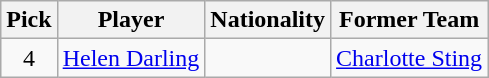<table class="wikitable">
<tr>
<th>Pick</th>
<th>Player</th>
<th>Nationality</th>
<th>Former Team</th>
</tr>
<tr align="center">
<td>4</td>
<td><a href='#'>Helen Darling</a></td>
<td></td>
<td><a href='#'>Charlotte Sting</a></td>
</tr>
</table>
